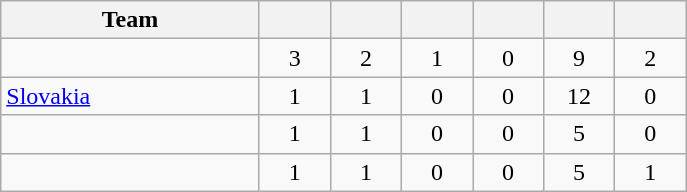<table class="wikitable" style="text-align:center;">
<tr>
<th width=165>Team</th>
<th width=40></th>
<th width=40></th>
<th width=40></th>
<th width=40></th>
<th width=40></th>
<th width=40></th>
</tr>
<tr>
<td align=left></td>
<td>3</td>
<td>2</td>
<td>1</td>
<td>0</td>
<td>9</td>
<td>2</td>
</tr>
<tr>
<td align=left> <a href='#'>Slovakia</a></td>
<td>1</td>
<td>1</td>
<td>0</td>
<td>0</td>
<td>12</td>
<td>0</td>
</tr>
<tr>
<td align=left></td>
<td>1</td>
<td>1</td>
<td>0</td>
<td>0</td>
<td>5</td>
<td>0</td>
</tr>
<tr>
<td align=left></td>
<td>1</td>
<td>1</td>
<td>0</td>
<td>0</td>
<td>5</td>
<td>1</td>
</tr>
</table>
